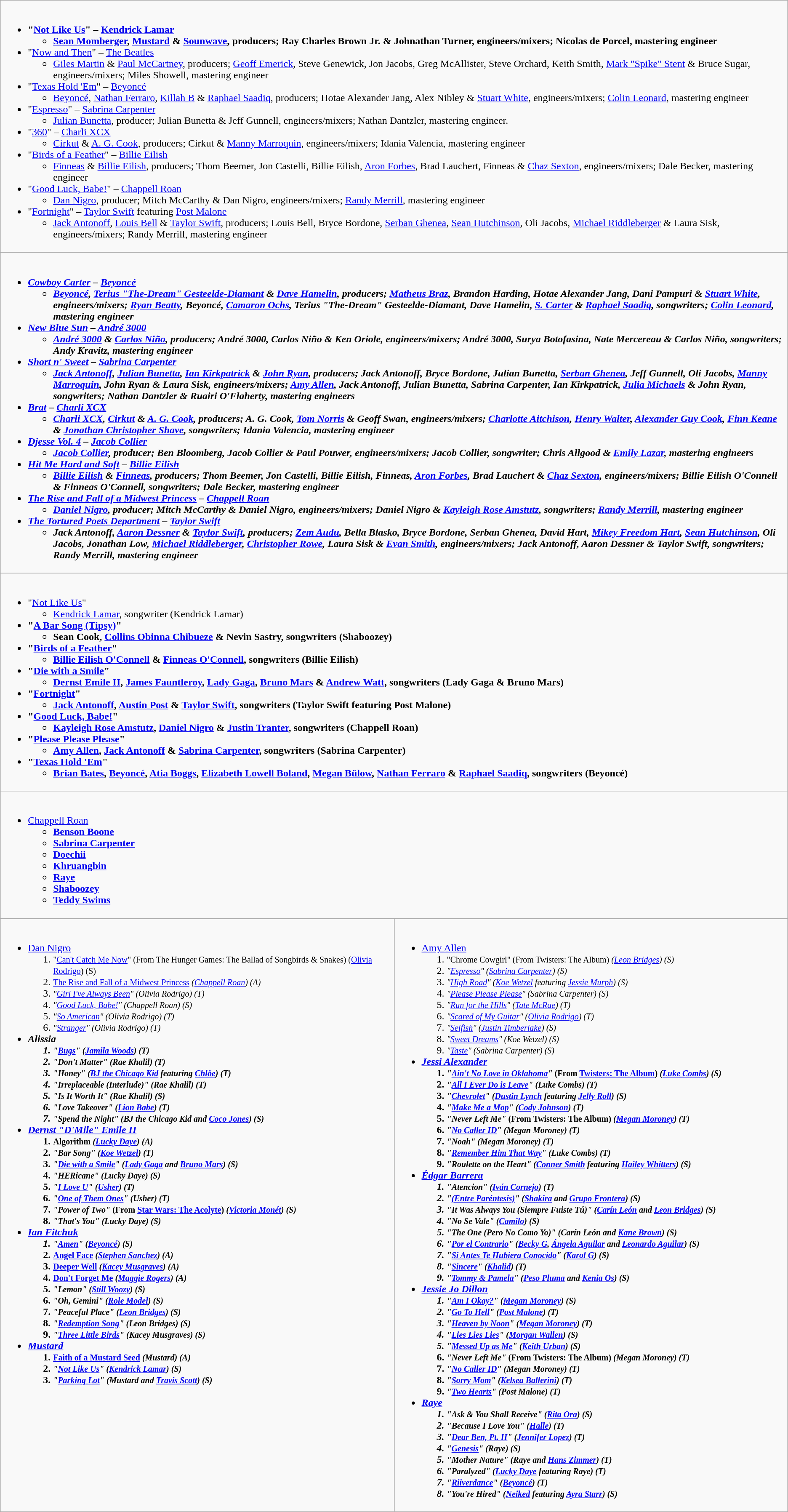<table class="wikitable">
<tr>
<td style="vertical-align:top;" colspan="2" width="50%"><br><ul><li><strong>"<a href='#'>Not Like Us</a>" – <a href='#'>Kendrick Lamar</a></strong><ul><li><strong><a href='#'>Sean Momberger</a>, <a href='#'>Mustard</a> & <a href='#'>Sounwave</a>, producers; Ray Charles Brown Jr. & Johnathan Turner, engineers/mixers; Nicolas de Porcel, mastering engineer</strong></li></ul></li><li>"<a href='#'>Now and Then</a>" – <a href='#'>The Beatles</a><ul><li><a href='#'>Giles Martin</a> & <a href='#'>Paul McCartney</a>, producers; <a href='#'>Geoff Emerick</a>, Steve Genewick, Jon Jacobs, Greg McAllister, Steve Orchard, Keith Smith, <a href='#'>Mark "Spike" Stent</a> & Bruce Sugar, engineers/mixers; Miles Showell, mastering engineer</li></ul></li><li>"<a href='#'>Texas Hold 'Em</a>" – <a href='#'>Beyoncé</a><ul><li><a href='#'>Beyoncé</a>, <a href='#'>Nathan Ferraro</a>, <a href='#'>Killah B</a> & <a href='#'>Raphael Saadiq</a>, producers; Hotae Alexander Jang, Alex Nibley & <a href='#'>Stuart White</a>, engineers/mixers; <a href='#'>Colin Leonard</a>, mastering engineer</li></ul></li><li>"<a href='#'>Espresso</a>" – <a href='#'>Sabrina Carpenter</a><ul><li><a href='#'>Julian Bunetta</a>, producer; Julian Bunetta & Jeff Gunnell, engineers/mixers; Nathan Dantzler, mastering engineer.</li></ul></li><li>"<a href='#'>360</a>" – <a href='#'>Charli XCX</a><ul><li><a href='#'>Cirkut</a> & <a href='#'>A. G. Cook</a>, producers; Cirkut & <a href='#'>Manny Marroquin</a>, engineers/mixers; Idania Valencia, mastering engineer</li></ul></li><li>"<a href='#'>Birds of a Feather</a>" – <a href='#'>Billie Eilish</a><ul><li><a href='#'>Finneas</a> & <a href='#'>Billie Eilish</a>, producers; Thom Beemer, Jon Castelli, Billie Eilish, <a href='#'>Aron Forbes</a>, Brad Lauchert, Finneas & <a href='#'>Chaz Sexton</a>, engineers/mixers; Dale Becker, mastering engineer</li></ul></li><li>"<a href='#'>Good Luck, Babe!</a>" – <a href='#'>Chappell Roan</a><ul><li><a href='#'>Dan Nigro</a>, producer; Mitch McCarthy & Dan Nigro, engineers/mixers; <a href='#'>Randy Merrill</a>, mastering engineer</li></ul></li><li>"<a href='#'>Fortnight</a>" – <a href='#'>Taylor Swift</a> featuring <a href='#'>Post Malone</a><ul><li><a href='#'>Jack Antonoff</a>, <a href='#'>Louis Bell</a> & <a href='#'>Taylor Swift</a>, producers; Louis Bell, Bryce Bordone, <a href='#'>Serban Ghenea</a>, <a href='#'>Sean Hutchinson</a>, Oli Jacobs, <a href='#'>Michael Riddleberger</a> & Laura Sisk, engineers/mixers; Randy Merrill, mastering engineer</li></ul></li></ul></td>
</tr>
<tr>
<td style="vertical-align:top;" colspan="2" width="50%"><br><ul><li><strong><em><a href='#'>Cowboy Carter</a><em> – <a href='#'>Beyoncé</a><strong><ul><li></strong><a href='#'>Beyoncé</a>, <a href='#'>Terius "The-Dream" Gesteelde-Diamant</a> & <a href='#'>Dave Hamelin</a>, producers; <a href='#'>Matheus Braz</a>, Brandon Harding, Hotae Alexander Jang, Dani Pampuri & <a href='#'>Stuart White</a>, engineers/mixers; <a href='#'>Ryan Beatty</a>, Beyoncé, <a href='#'>Camaron Ochs</a>, Terius "The-Dream" Gesteelde-Diamant, Dave Hamelin, <a href='#'>S. Carter</a> & <a href='#'>Raphael Saadiq</a>, songwriters; <a href='#'>Colin Leonard</a>, mastering engineer<strong></li></ul></li><li></em><a href='#'>New Blue Sun</a><em> – <a href='#'>André 3000</a><ul><li><a href='#'>André 3000</a> & <a href='#'>Carlos Niño</a>, producers; André 3000, Carlos Niño & Ken Oriole, engineers/mixers; André 3000, Surya Botofasina, Nate Mercereau & Carlos Niño, songwriters; Andy Kravitz, mastering engineer</li></ul></li><li></em><a href='#'>Short n' Sweet</a><em> – <a href='#'>Sabrina Carpenter</a><ul><li><a href='#'>Jack Antonoff</a>, <a href='#'>Julian Bunetta</a>, <a href='#'>Ian Kirkpatrick</a> & <a href='#'>John Ryan</a>, producers; Jack Antonoff, Bryce Bordone, Julian Bunetta, <a href='#'>Serban Ghenea</a>, Jeff Gunnell, Oli Jacobs, <a href='#'>Manny Marroquin</a>, John Ryan & Laura Sisk, engineers/mixers; <a href='#'>Amy Allen</a>, Jack Antonoff, Julian Bunetta, Sabrina Carpenter, Ian Kirkpatrick, <a href='#'>Julia Michaels</a> & John Ryan, songwriters; Nathan Dantzler & Ruairi O'Flaherty, mastering engineers</li></ul></li><li></em><a href='#'>Brat</a><em> – <a href='#'>Charli XCX</a><ul><li><a href='#'>Charli XCX</a>, <a href='#'>Cirkut</a> & <a href='#'>A. G. Cook</a>, producers; A. G. Cook, <a href='#'>Tom Norris</a> & Geoff Swan, engineers/mixers; <a href='#'>Charlotte Aitchison</a>, <a href='#'>Henry Walter</a>, <a href='#'>Alexander Guy Cook</a>, <a href='#'>Finn Keane</a> & <a href='#'>Jonathan Christopher Shave</a>, songwriters; Idania Valencia, mastering engineer</li></ul></li><li></em><a href='#'>Djesse Vol. 4</a><em> – <a href='#'>Jacob Collier</a><ul><li><a href='#'>Jacob Collier</a>, producer; Ben Bloomberg, Jacob Collier & Paul Pouwer, engineers/mixers; Jacob Collier, songwriter; Chris Allgood & <a href='#'>Emily Lazar</a>, mastering engineers</li></ul></li><li></em><a href='#'>Hit Me Hard and Soft</a><em> – <a href='#'>Billie Eilish</a><ul><li><a href='#'>Billie Eilish</a> & <a href='#'>Finneas</a>, producers; Thom Beemer, Jon Castelli, Billie Eilish, Finneas, <a href='#'>Aron Forbes</a>, Brad Lauchert & <a href='#'>Chaz Sexton</a>, engineers/mixers; Billie Eilish O'Connell & Finneas O'Connell, songwriters; Dale Becker, mastering engineer</li></ul></li><li></em><a href='#'>The Rise and Fall of a Midwest Princess</a><em> – <a href='#'>Chappell Roan</a><ul><li><a href='#'>Daniel Nigro</a>, producer; Mitch McCarthy & Daniel Nigro, engineers/mixers; Daniel Nigro & <a href='#'>Kayleigh Rose Amstutz</a>, songwriters; <a href='#'>Randy Merrill</a>, mastering engineer</li></ul></li><li></em><a href='#'>The Tortured Poets Department</a><em> – <a href='#'>Taylor Swift</a><ul><li>Jack Antonoff, <a href='#'>Aaron Dessner</a> & <a href='#'>Taylor Swift</a>, producers; <a href='#'>Zem Audu</a>, Bella Blasko, Bryce Bordone, Serban Ghenea, David Hart, <a href='#'>Mikey Freedom Hart</a>, <a href='#'>Sean Hutchinson</a>, Oli Jacobs, Jonathan Low, <a href='#'>Michael Riddleberger</a>, <a href='#'>Christopher Rowe</a>, Laura Sisk & <a href='#'>Evan Smith</a>, engineers/mixers; Jack Antonoff, Aaron Dessner & Taylor Swift, songwriters; Randy Merrill, mastering engineer</li></ul></li></ul></td>
</tr>
<tr>
<td style="vertical-align:top;" colspan="2" width="50%"><br><ul><li></strong>"<a href='#'>Not Like Us</a>"<strong><ul><li></strong><a href='#'>Kendrick Lamar</a>, songwriter (Kendrick Lamar)<strong></li></ul></li><li>"<a href='#'>A Bar Song (Tipsy)</a>"<ul><li>Sean Cook, <a href='#'>Collins Obinna Chibueze</a> & Nevin Sastry, songwriters (Shaboozey)</li></ul></li><li>"<a href='#'>Birds of a Feather</a>"<ul><li><a href='#'>Billie Eilish O'Connell</a> & <a href='#'>Finneas O'Connell</a>, songwriters (Billie Eilish)</li></ul></li><li>"<a href='#'>Die with a Smile</a>"<ul><li><a href='#'>Dernst Emile II</a>, <a href='#'>James Fauntleroy</a>, <a href='#'>Lady Gaga</a>, <a href='#'>Bruno Mars</a> & <a href='#'>Andrew Watt</a>, songwriters (Lady Gaga & Bruno Mars)</li></ul></li><li>"<a href='#'>Fortnight</a>"<ul><li><a href='#'>Jack Antonoff</a>, <a href='#'>Austin Post</a> & <a href='#'>Taylor Swift</a>, songwriters (Taylor Swift featuring Post Malone)</li></ul></li><li>"<a href='#'>Good Luck, Babe!</a>"<ul><li><a href='#'>Kayleigh Rose Amstutz</a>, <a href='#'>Daniel Nigro</a> & <a href='#'>Justin Tranter</a>, songwriters (Chappell Roan)</li></ul></li><li>"<a href='#'>Please Please Please</a>"<ul><li><a href='#'>Amy Allen</a>, <a href='#'>Jack Antonoff</a> & <a href='#'>Sabrina Carpenter</a>, songwriters (Sabrina Carpenter)</li></ul></li><li>"<a href='#'>Texas Hold 'Em</a>"<ul><li><a href='#'>Brian Bates</a>, <a href='#'>Beyoncé</a>, <a href='#'>Atia Boggs</a>, <a href='#'>Elizabeth Lowell Boland</a>, <a href='#'>Megan Bülow</a>, <a href='#'>Nathan Ferraro</a> & <a href='#'>Raphael Saadiq</a>, songwriters (Beyoncé)</li></ul></li></ul></td>
</tr>
<tr>
<td style="vertical-align:top;" colspan="2" width="50%"><br><ul><li></strong><a href='#'>Chappell Roan</a><strong><ul><li><a href='#'>Benson Boone</a></li><li><a href='#'>Sabrina Carpenter</a></li><li><a href='#'>Doechii</a></li><li><a href='#'>Khruangbin</a></li><li><a href='#'>Raye</a></li><li><a href='#'>Shaboozey</a></li><li><a href='#'>Teddy Swims</a></li></ul></li></ul></td>
</tr>
<tr>
<td style="vertical-align:top;" width="50%"><br><ul><li></strong><a href='#'>Dan Nigro</a><strong><ol><li></strong><small>"<a href='#'>Can't Catch Me Now</a>" (From The Hunger Games: The Ballad of Songbirds & Snakes) (<a href='#'>Olivia Rodrigo</a>) (S)</small><strong></li><li></strong><small></em><a href='#'>The Rise and Fall of a Midwest Princess</a><em> (<a href='#'>Chappell Roan</a>) (A)</small><strong></li><li></strong><small>"<a href='#'>Girl I've Always Been</a>" (Olivia Rodrigo) (T)</small><strong></li><li></strong><small>"<a href='#'>Good Luck, Babe!</a>" (Chappell Roan) (S)</small><strong></li><li></strong><small>"<a href='#'>So American</a>" (Olivia Rodrigo) (T)</small><strong></li><li></strong><small>"<a href='#'>Stranger</a>" (Olivia Rodrigo) (T)</small><strong></li></ol></li><li>Alissia<ol><li><small>"<a href='#'>Bugs</a>" (<a href='#'>Jamila Woods</a>) (T)</small></li><li><small>"Don't Matter" (Rae Khalil) (T)</small></li><li><small>"Honey" (<a href='#'>BJ the Chicago Kid</a> featuring <a href='#'>Chlöe</a>) (T)</small></li><li><small>"Irreplaceable (Interlude)" (Rae Khalil) (T)</small></li><li><small>"Is It Worth It" (Rae Khalil) (S)</small></li><li><small>"Love Takeover" (<a href='#'>Lion Babe</a>) (T)</small></li><li><small>"Spend the Night" (BJ the Chicago Kid and <a href='#'>Coco Jones</a>) (S)</small></li></ol></li><li><a href='#'>Dernst "D'Mile" Emile II</a><ol><li><small></em>Algorithm<em> (<a href='#'>Lucky Daye</a>) (A)</small></li><li><small>"Bar Song" (<a href='#'>Koe Wetzel</a>) (T)</small></li><li><small>"<a href='#'>Die with a Smile</a>" (<a href='#'>Lady Gaga</a> and <a href='#'>Bruno Mars</a>) (S)</small></li><li><small>"HERicane" (Lucky Daye) (S)</small></li><li><small>"<a href='#'>I Love U</a>" (<a href='#'>Usher</a>) (T)</small></li><li><small>"<a href='#'>One of Them Ones</a>" (Usher) (T)</small></li><li><small>"Power of Two" </em>(From <a href='#'>Star Wars: The Acolyte</a>)<em> (<a href='#'>Victoria Monét</a>) (S)</small></li><li><small>"That's You" (Lucky Daye) (S)</small></li></ol></li><li><a href='#'>Ian Fitchuk</a><ol><li><small>"<a href='#'>Amen</a>" (<a href='#'>Beyoncé</a>) (S)</small></li><li><small></em><a href='#'>Angel Face</a><em> (<a href='#'>Stephen Sanchez</a>) (A)</small></li><li><small></em><a href='#'>Deeper Well</a><em> (<a href='#'>Kacey Musgraves</a>) (A)</small></li><li><small></em><a href='#'>Don't Forget Me</a><em> (<a href='#'>Maggie Rogers</a>) (A)</small></li><li><small>"Lemon" (<a href='#'>Still Woozy</a>) (S)</small></li><li><small>"Oh, Gemini" (<a href='#'>Role Model</a>) (S)</small></li><li><small>"Peaceful Place" (<a href='#'>Leon Bridges</a>) (S)</small></li><li><small>"<a href='#'>Redemption Song</a>" (Leon Bridges) (S)</small></li><li><small>"<a href='#'>Three Little Birds</a>" (Kacey Musgraves) (S)</small></li></ol></li><li><a href='#'>Mustard</a><ol><li><small></em><a href='#'>Faith of a Mustard Seed</a><em> (Mustard) (A)</small></li><li><small>"<a href='#'>Not Like Us</a>" (<a href='#'>Kendrick Lamar</a>) (S)</small></li><li><small>"<a href='#'>Parking Lot</a>" (Mustard and <a href='#'>Travis Scott</a>) (S)</small></li></ol></li></ul></td>
<td style="vertical-align:top;" width="50%"><br><ul><li></strong><a href='#'>Amy Allen</a><strong><ol><li><small></strong>"Chrome Cowgirl" </em>(From Twisters: The Album)<em> (<a href='#'>Leon Bridges</a>) (S)<strong></small></li><li><small></strong>"<a href='#'>Espresso</a>" (<a href='#'>Sabrina Carpenter</a>) (S)<strong></small></li><li><small></strong>"<a href='#'>High Road</a>" (<a href='#'>Koe Wetzel</a> featuring <a href='#'>Jessie Murph</a>) (S)<strong></small></li><li><small></strong>"<a href='#'>Please Please Please</a>" (Sabrina Carpenter) (S)<strong></small></li><li><small></strong>"<a href='#'>Run for the Hills</a>" (<a href='#'>Tate McRae</a>) (T)<strong></small></li><li><small></strong>"<a href='#'>Scared of My Guitar</a>" (<a href='#'>Olivia Rodrigo</a>) (T)<strong></small></li><li><small></strong>"<a href='#'>Selfish</a>" (<a href='#'>Justin Timberlake</a>) (S)<strong></small></li><li><small></strong>"<a href='#'>Sweet Dreams</a>" (Koe Wetzel) (S)<strong></small></li><li><small></strong>"<a href='#'>Taste</a>" (Sabrina Carpenter) (S)<strong></small></li></ol></li><li><a href='#'>Jessi Alexander</a><ol><li><small>"<a href='#'>Ain't No Love in Oklahoma</a>" </em>(From <a href='#'>Twisters: The Album</a>)<em> (<a href='#'>Luke Combs</a>) (S)</small></li><li><small>"<a href='#'>All I Ever Do is Leave</a>" (Luke Combs) (T)</small></li><li><small>"<a href='#'>Chevrolet</a>" (<a href='#'>Dustin Lynch</a> featuring <a href='#'>Jelly Roll</a>) (S)</small></li><li><small>"<a href='#'>Make Me a Mop</a>" (<a href='#'>Cody Johnson</a>) (T)</small></li><li><small>"Never Left Me" </em>(From Twisters: The Album)<em> (<a href='#'>Megan Moroney</a>) (T)</small></li><li><small>"<a href='#'>No Caller ID</a>" (Megan Moroney) (T)</small></li><li><small>"Noah" (Megan Moroney) (T)</small></li><li><small>"<a href='#'>Remember Him That Way</a>" (Luke Combs) (T)</small></li><li><small>"Roulette on the Heart" (<a href='#'>Conner Smith</a> featuring <a href='#'>Hailey Whitters</a>) (S)</small></li></ol></li><li><a href='#'>Édgar Barrera</a><ol><li><small>"Atencion" (<a href='#'>Iván Cornejo</a>) (T)</small></li><li><small>"<a href='#'>(Entre Paréntesis)</a>" (<a href='#'>Shakira</a> and <a href='#'>Grupo Frontera</a>) (S)</small></li><li><small>"It Was Always You (Siempre Fuiste Tú)" (<a href='#'>Carín León</a> and <a href='#'>Leon Bridges</a>) (S)</small></li><li><small>"No Se Vale" (<a href='#'>Camilo</a>) (S)</small></li><li><small>"The One (Pero No Como Yo)" (Carín León and <a href='#'>Kane Brown</a>) (S)</small></li><li><small>"<a href='#'>Por el Contrario</a>" (<a href='#'>Becky G</a>, <a href='#'>Ángela Aguilar</a> and <a href='#'>Leonardo Aguilar</a>) (S)</small></li><li><small>"<a href='#'>Si Antes Te Hubiera Conocido</a>" (<a href='#'>Karol G</a>) (S)</small></li><li><small>"<a href='#'>Sincere</a>" (<a href='#'>Khalid</a>) (T)</small></li><li><small>"<a href='#'>Tommy & Pamela</a>" (<a href='#'>Peso Pluma</a> and <a href='#'>Kenia Os</a>) (S)</small></li></ol></li><li><a href='#'>Jessie Jo Dillon</a><ol><li><small>"<a href='#'>Am I Okay?</a>" (<a href='#'>Megan Moroney</a>) (S)</small></li><li><small>"<a href='#'>Go To Hell</a>" (<a href='#'>Post Malone</a>) (T)</small></li><li><small>"<a href='#'>Heaven by Noon</a>" (<a href='#'>Megan Moroney</a>) (T)</small></li><li><small>"<a href='#'>Lies Lies Lies</a>" (<a href='#'>Morgan Wallen</a>) (S)</small></li><li><small>"<a href='#'>Messed Up as Me</a>" (<a href='#'>Keith Urban</a>) (S)</small></li><li><small>"Never Left Me" </em>(From Twisters: The Album)<em> (Megan Moroney) (T)</small></li><li><small>"<a href='#'>No Caller ID</a>" (Megan Moroney) (T)</small></li><li><small>"<a href='#'>Sorry Mom</a>" (<a href='#'>Kelsea Ballerini</a>) (T)</small></li><li><small>"<a href='#'>Two Hearts</a>" (Post Malone) (T)</small></li></ol></li><li><a href='#'>Raye</a><ol><li><small>"Ask & You Shall Receive" (<a href='#'>Rita Ora</a>) (S)</small></li><li><small>"Because I Love You" (<a href='#'>Halle</a>) (T)</small></li><li><small>"<a href='#'>Dear Ben, Pt. II</a>" (<a href='#'>Jennifer Lopez</a>) (T)</small></li><li><small>"<a href='#'>Genesis</a>" (Raye) (S)</small></li><li><small>"Mother Nature" (Raye and <a href='#'>Hans Zimmer</a>) (T)</small></li><li><small>"Paralyzed" (<a href='#'>Lucky Daye</a> featuring Raye) (T)</small></li><li><small>"<a href='#'>Riiverdance</a>" (<a href='#'>Beyoncé</a>) (T)</small></li><li><small>"You're Hired" (<a href='#'>Neiked</a> featuring <a href='#'>Ayra Starr</a>) (S)</small></li></ol></li></ul></td>
</tr>
</table>
